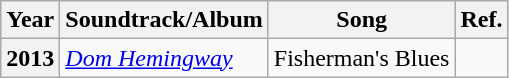<table class="wikitable plainrowheaders">
<tr>
<th scope="col">Year</th>
<th scope="col">Soundtrack/Album</th>
<th scope="col">Song</th>
<th scope="col">Ref.</th>
</tr>
<tr>
<th scope="row">2013</th>
<td><em><a href='#'>Dom Hemingway</a></em></td>
<td>Fisherman's Blues</td>
<td style="text-align:center;"></td>
</tr>
</table>
